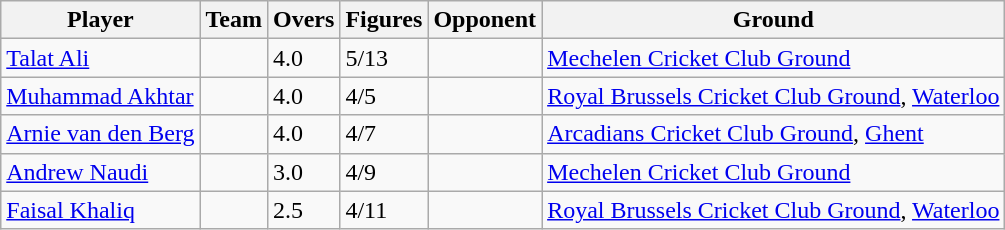<table class="wikitable">
<tr>
<th>Player</th>
<th>Team</th>
<th>Overs</th>
<th>Figures</th>
<th>Opponent</th>
<th>Ground</th>
</tr>
<tr>
<td><a href='#'>Talat Ali</a></td>
<td></td>
<td>4.0</td>
<td>5/13</td>
<td></td>
<td><a href='#'>Mechelen Cricket Club Ground</a></td>
</tr>
<tr>
<td><a href='#'>Muhammad Akhtar</a></td>
<td></td>
<td>4.0</td>
<td>4/5</td>
<td></td>
<td><a href='#'>Royal Brussels Cricket Club Ground</a>, <a href='#'>Waterloo</a></td>
</tr>
<tr>
<td><a href='#'>Arnie van den Berg</a></td>
<td></td>
<td>4.0</td>
<td>4/7</td>
<td></td>
<td><a href='#'>Arcadians Cricket Club Ground</a>, <a href='#'>Ghent</a></td>
</tr>
<tr>
<td><a href='#'>Andrew Naudi</a></td>
<td></td>
<td>3.0</td>
<td>4/9</td>
<td></td>
<td><a href='#'>Mechelen Cricket Club Ground</a></td>
</tr>
<tr>
<td><a href='#'>Faisal Khaliq</a></td>
<td></td>
<td>2.5</td>
<td>4/11</td>
<td></td>
<td><a href='#'>Royal Brussels Cricket Club Ground</a>, <a href='#'>Waterloo</a></td>
</tr>
</table>
